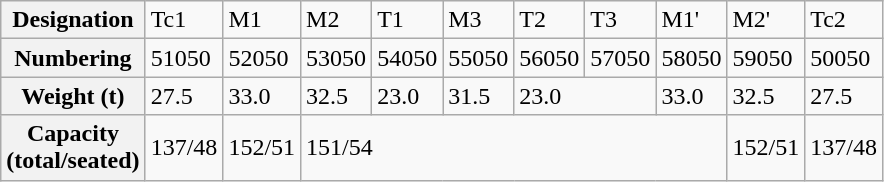<table class="wikitable">
<tr>
<th>Designation</th>
<td>Tc1</td>
<td>M1</td>
<td>M2</td>
<td>T1</td>
<td>M3</td>
<td>T2</td>
<td>T3</td>
<td>M1'</td>
<td>M2'</td>
<td>Tc2</td>
</tr>
<tr>
<th>Numbering</th>
<td>51050</td>
<td>52050</td>
<td>53050</td>
<td>54050</td>
<td>55050</td>
<td>56050</td>
<td>57050</td>
<td>58050</td>
<td>59050</td>
<td>50050</td>
</tr>
<tr>
<th>Weight (t)</th>
<td>27.5</td>
<td>33.0</td>
<td>32.5</td>
<td>23.0</td>
<td>31.5</td>
<td colspan="2">23.0</td>
<td>33.0</td>
<td>32.5</td>
<td>27.5</td>
</tr>
<tr>
<th>Capacity<br>(total/seated)</th>
<td>137/48</td>
<td>152/51</td>
<td colspan="6">151/54</td>
<td>152/51</td>
<td>137/48</td>
</tr>
</table>
